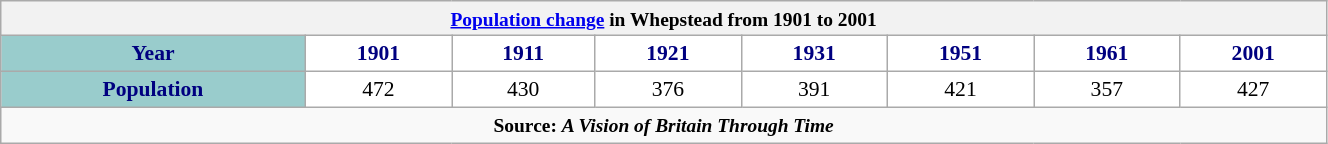<table class="wikitable" style="font-size:90%; width:70%; border:0; text-align:center; line-height:120%;">
<tr>
<th colspan="11" style="text-align:center;font-size:90%;"><a href='#'>Population change</a> in Whepstead from 1901 to 2001</th>
</tr>
<tr>
<th style="background:#9cc; color:navy; height:17px;">Year</th>
<th style="background:#fff; color:navy;">1901</th>
<th style="background:#fff; color:navy;">1911</th>
<th style="background:#fff; color:navy;">1921</th>
<th style="background:#fff; color:navy;">1931</th>
<th style="background:#fff; color:navy;">1951</th>
<th style="background:#fff; color:navy;">1961</th>
<th style="background:#fff; color:navy;">2001</th>
</tr>
<tr style="text-align:center;">
<th style="background:#9cc; color:navy; height:17px;">Population</th>
<td style="background:#fff; color:black;">472</td>
<td style="background:#fff; color:black;">430</td>
<td style="background:#fff; color:black;">376</td>
<td style="background:#fff; color:black;">391</td>
<td style="background:#fff; color:black;">421</td>
<td style="background:#fff; color:black;">357</td>
<td style="background:#fff; color:black;">427</td>
</tr>
<tr>
<td colspan="11" style="text-align:center;font-size:90%;"><strong>Source: <em>A Vision of Britain Through Time</em> </strong></td>
</tr>
</table>
